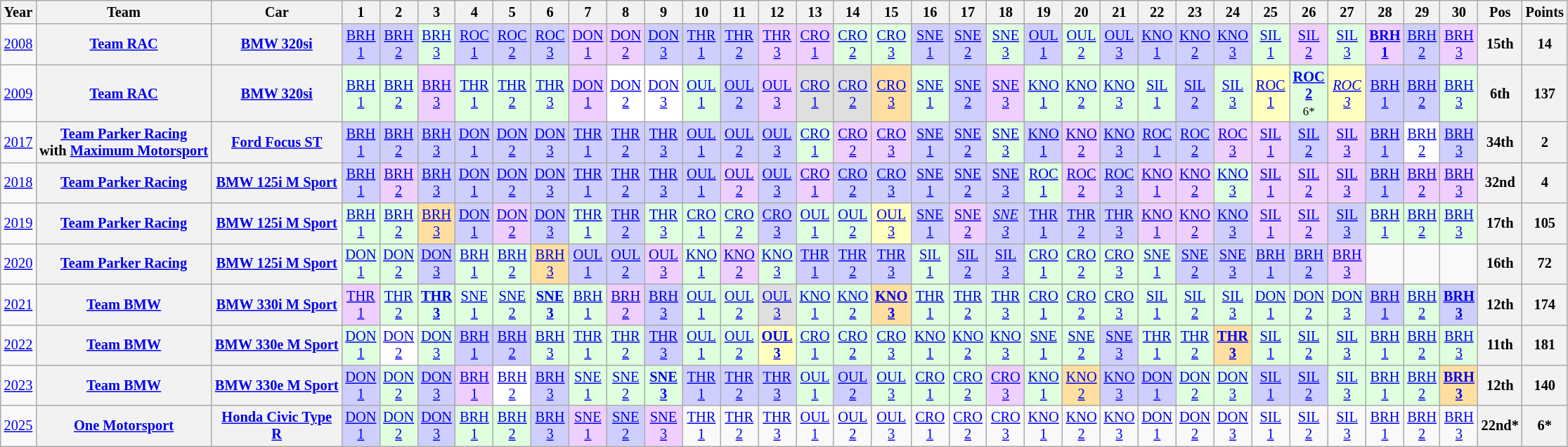<table class="wikitable" style="text-align:center; font-size:85%">
<tr>
<th>Year</th>
<th>Team</th>
<th>Car</th>
<th>1</th>
<th>2</th>
<th>3</th>
<th>4</th>
<th>5</th>
<th>6</th>
<th>7</th>
<th>8</th>
<th>9</th>
<th>10</th>
<th>11</th>
<th>12</th>
<th>13</th>
<th>14</th>
<th>15</th>
<th>16</th>
<th>17</th>
<th>18</th>
<th>19</th>
<th>20</th>
<th>21</th>
<th>22</th>
<th>23</th>
<th>24</th>
<th>25</th>
<th>26</th>
<th>27</th>
<th>28</th>
<th>29</th>
<th>30</th>
<th>Pos</th>
<th>Points</th>
</tr>
<tr>
<td><a href='#'>2008</a></td>
<th nowrap><a href='#'>Team RAC</a></th>
<th nowrap><a href='#'>BMW 320si</a></th>
<td style="background:#CFCFFF;"><a href='#'>BRH<br>1</a><br></td>
<td style="background:#CFCFFF;"><a href='#'>BRH<br>2</a><br></td>
<td style="background:#DFFFDF;"><a href='#'>BRH<br>3</a><br></td>
<td style="background:#CFCFFF;"><a href='#'>ROC<br>1</a><br></td>
<td style="background:#CFCFFF;"><a href='#'>ROC<br>2</a><br></td>
<td style="background:#CFCFFF;"><a href='#'>ROC<br>3</a><br></td>
<td style="background:#EFCFFF;"><a href='#'>DON<br>1</a><br></td>
<td style="background:#EFCFFF;"><a href='#'>DON<br>2</a><br></td>
<td style="background:#CFCFFF;"><a href='#'>DON<br>3</a><br></td>
<td style="background:#CFCFFF;"><a href='#'>THR<br>1</a><br></td>
<td style="background:#CFCFFF;"><a href='#'>THR<br>2</a><br></td>
<td style="background:#EFCFFF;"><a href='#'>THR<br>3</a><br></td>
<td style="background:#EFCFFF;"><a href='#'>CRO<br>1</a><br></td>
<td style="background:#DFFFDF;"><a href='#'>CRO<br>2</a><br></td>
<td style="background:#DFFFDF;"><a href='#'>CRO<br>3</a><br></td>
<td style="background:#CFCFFF;"><a href='#'>SNE<br>1</a><br></td>
<td style="background:#CFCFFF;"><a href='#'>SNE<br>2</a><br></td>
<td style="background:#DFFFDF;"><a href='#'>SNE<br>3</a><br></td>
<td style="background:#CFCFFF;"><a href='#'>OUL<br>1</a><br></td>
<td style="background:#DFFFDF;"><a href='#'>OUL<br>2</a><br></td>
<td style="background:#CFCFFF;"><a href='#'>OUL<br>3</a><br></td>
<td style="background:#CFCFFF;"><a href='#'>KNO<br>1</a><br></td>
<td style="background:#CFCFFF;"><a href='#'>KNO<br>2</a><br></td>
<td style="background:#CFCFFF;"><a href='#'>KNO<br>3</a><br></td>
<td style="background:#DFFFDF;"><a href='#'>SIL<br>1</a><br></td>
<td style="background:#EFCFFF;"><a href='#'>SIL<br>2</a><br></td>
<td style="background:#DFFFDF;"><a href='#'>SIL<br>3</a><br></td>
<td style="background:#EFCFFF;"><strong><a href='#'>BRH<br>1</a></strong><br></td>
<td style="background:#CFCFFF;"><a href='#'>BRH<br>2</a><br></td>
<td style="background:#EFCFFF;"><a href='#'>BRH<br>3</a><br></td>
<th>15th</th>
<th>14</th>
</tr>
<tr>
<td><a href='#'>2009</a></td>
<th nowrap><a href='#'>Team RAC</a></th>
<th nowrap><a href='#'>BMW 320si</a></th>
<td style="background:#DFFFDF;"><a href='#'>BRH<br>1</a><br></td>
<td style="background:#DFFFDF;"><a href='#'>BRH<br>2</a><br></td>
<td style="background:#EFCFFF;"><a href='#'>BRH<br>3</a><br></td>
<td style="background:#DFFFDF;"><a href='#'>THR<br>1</a><br></td>
<td style="background:#DFFFDF;"><a href='#'>THR<br>2</a><br></td>
<td style="background:#DFFFDF;"><a href='#'>THR<br>3</a><br></td>
<td style="background:#EFCFFF;"><a href='#'>DON<br>1</a><br></td>
<td style="background:#FFFFFF;"><a href='#'>DON<br>2</a><br></td>
<td style="background:#FFFFFF;"><a href='#'>DON<br>3</a><br></td>
<td style="background:#DFFFDF;"><a href='#'>OUL<br>1</a><br></td>
<td style="background:#CFCFFF;"><a href='#'>OUL<br>2</a><br></td>
<td style="background:#EFCFFF;"><a href='#'>OUL<br>3</a><br></td>
<td style="background:#DFDFDF;"><a href='#'>CRO<br>1</a><br></td>
<td style="background:#DFDFDF;"><a href='#'>CRO<br>2</a><br></td>
<td style="background:#FFDF9F;"><a href='#'>CRO<br>3</a><br></td>
<td style="background:#DFFFDF;"><a href='#'>SNE<br>1</a><br></td>
<td style="background:#CFCFFF;"><a href='#'>SNE<br>2</a><br></td>
<td style="background:#EFCFFF;"><a href='#'>SNE<br>3</a><br></td>
<td style="background:#DFFFDF;"><a href='#'>KNO<br>1</a><br></td>
<td style="background:#DFFFDF;"><a href='#'>KNO<br>2</a><br></td>
<td style="background:#DFFFDF;"><a href='#'>KNO<br>3</a><br></td>
<td style="background:#DFFFDF;"><a href='#'>SIL<br>1</a><br></td>
<td style="background:#CFCFFF;"><a href='#'>SIL<br>2</a><br></td>
<td style="background:#DFFFDF;"><a href='#'>SIL<br>3</a><br></td>
<td style="background:#FFFFBF;"><a href='#'>ROC<br>1</a><br></td>
<td style="background:#DFFFDF;"><strong><a href='#'>ROC<br>2</a></strong><br><small>6*</small></td>
<td style="background:#FFFFBF;"><em><a href='#'>ROC<br>3</a></em><br></td>
<td style="background:#CFCFFF;"><a href='#'>BRH<br>1</a><br></td>
<td style="background:#CFCFFF;"><a href='#'>BRH<br>2</a><br></td>
<td style="background:#DFFFDF;"><a href='#'>BRH<br>3</a><br></td>
<th>6th</th>
<th>137</th>
</tr>
<tr>
<td><a href='#'>2017</a></td>
<th nowrap><a href='#'>Team Parker Racing</a><br>with <a href='#'>Maximum Motorsport</a></th>
<th nowrap><a href='#'>Ford Focus ST</a></th>
<td style="background:#CFCFFF;"><a href='#'>BRH<br>1</a><br></td>
<td style="background:#CFCFFF;"><a href='#'>BRH<br>2</a><br></td>
<td style="background:#CFCFFF;"><a href='#'>BRH<br>3</a><br></td>
<td style="background:#CFCFFF;"><a href='#'>DON<br>1</a><br></td>
<td style="background:#CFCFFF;"><a href='#'>DON<br>2</a><br></td>
<td style="background:#CFCFFF;"><a href='#'>DON<br>3</a><br></td>
<td style="background:#CFCFFF;"><a href='#'>THR<br>1</a><br></td>
<td style="background:#CFCFFF;"><a href='#'>THR<br>2</a><br></td>
<td style="background:#CFCFFF;"><a href='#'>THR<br>3</a><br></td>
<td style="background:#CFCFFF;"><a href='#'>OUL<br>1</a><br></td>
<td style="background:#CFCFFF;"><a href='#'>OUL<br>2</a><br></td>
<td style="background:#CFCFFF;"><a href='#'>OUL<br>3</a><br></td>
<td style="background:#DFFFDF;"><a href='#'>CRO<br>1</a><br></td>
<td style="background:#EFCFFF;"><a href='#'>CRO<br>2</a><br></td>
<td style="background:#EFCFFF;"><a href='#'>CRO<br>3</a><br></td>
<td style="background:#CFCFFF;"><a href='#'>SNE<br>1</a><br></td>
<td style="background:#CFCFFF;"><a href='#'>SNE<br>2</a><br></td>
<td style="background:#DFFFDF;"><a href='#'>SNE<br>3</a><br></td>
<td style="background:#CFCFFF;"><a href='#'>KNO<br>1</a><br></td>
<td style="background:#EFCFFF;"><a href='#'>KNO<br>2</a><br></td>
<td style="background:#CFCFFF;"><a href='#'>KNO<br>3</a><br></td>
<td style="background:#CFCFFF;"><a href='#'>ROC<br>1</a><br></td>
<td style="background:#CFCFFF;"><a href='#'>ROC<br>2</a><br></td>
<td style="background:#EFCFFF;"><a href='#'>ROC<br>3</a><br></td>
<td style="background:#EFCFFF;"><a href='#'>SIL<br>1</a><br></td>
<td style="background:#CFCFFF;"><a href='#'>SIL<br>2</a><br></td>
<td style="background:#EFCFFF;"><a href='#'>SIL<br>3</a><br></td>
<td style="background:#CFCFFF;"><a href='#'>BRH<br>1</a><br></td>
<td style="background:#FFFFFF;"><a href='#'>BRH<br>2</a><br></td>
<td style="background:#CFCFFF;"><a href='#'>BRH<br>3</a><br></td>
<th>34th</th>
<th>2</th>
</tr>
<tr>
<td><a href='#'>2018</a></td>
<th nowrap><a href='#'>Team Parker Racing</a></th>
<th nowrap><a href='#'>BMW 125i M Sport</a></th>
<td style="background:#CFCFFF;"><a href='#'>BRH<br>1</a><br></td>
<td style="background:#EFCFFF;"><a href='#'>BRH<br>2</a><br></td>
<td style="background:#CFCFFF;"><a href='#'>BRH<br>3</a><br></td>
<td style="background:#CFCFFF;"><a href='#'>DON<br>1</a><br></td>
<td style="background:#CFCFFF;"><a href='#'>DON<br>2</a><br></td>
<td style="background:#CFCFFF;"><a href='#'>DON<br>3</a><br></td>
<td style="background:#CFCFFF;"><a href='#'>THR<br>1</a><br></td>
<td style="background:#CFCFFF;"><a href='#'>THR<br>2</a><br></td>
<td style="background:#CFCFFF;"><a href='#'>THR<br>3</a><br></td>
<td style="background:#CFCFFF;"><a href='#'>OUL<br>1</a><br></td>
<td style="background:#EFCFFF;"><a href='#'>OUL<br>2</a><br></td>
<td style="background:#CFCFFF;"><a href='#'>OUL<br>3</a><br></td>
<td style="background:#EFCFFF;"><a href='#'>CRO<br>1</a><br></td>
<td style="background:#CFCFFF;"><a href='#'>CRO<br>2</a><br></td>
<td style="background:#CFCFFF;"><a href='#'>CRO<br>3</a><br></td>
<td style="background:#CFCFFF;"><a href='#'>SNE<br>1</a><br></td>
<td style="background:#CFCFFF;"><a href='#'>SNE<br>2</a><br></td>
<td style="background:#CFCFFF;"><a href='#'>SNE<br>3</a><br></td>
<td style="background:#DFFFDF;"><a href='#'>ROC<br>1</a><br></td>
<td style="background:#EFCFFF;"><a href='#'>ROC<br>2</a><br></td>
<td style="background:#CFCFFF;"><a href='#'>ROC<br>3</a><br></td>
<td style="background:#EFCFFF;"><a href='#'>KNO<br>1</a><br></td>
<td style="background:#EFCFFF;"><a href='#'>KNO<br>2</a><br></td>
<td style="background:#DFFFDF;"><a href='#'>KNO<br>3</a><br></td>
<td style="background:#EFCFFF;"><a href='#'>SIL<br>1</a><br></td>
<td style="background:#EFCFFF;"><a href='#'>SIL<br>2</a><br></td>
<td style="background:#EFCFFF;"><a href='#'>SIL<br>3</a><br></td>
<td style="background:#CFCFFF;"><a href='#'>BRH<br>1</a><br></td>
<td style="background:#EFCFFF;"><a href='#'>BRH<br>2</a><br></td>
<td style="background:#EFCFFF;"><a href='#'>BRH<br>3</a><br></td>
<th>32nd</th>
<th>4</th>
</tr>
<tr>
<td><a href='#'>2019</a></td>
<th nowrap><a href='#'>Team Parker Racing</a></th>
<th nowrap><a href='#'>BMW 125i M Sport</a></th>
<td style="background:#DFFFDF;"><a href='#'>BRH<br>1</a><br></td>
<td style="background:#DFFFDF;"><a href='#'>BRH<br>2</a><br></td>
<td style="background:#FFDF9F;"><a href='#'>BRH<br>3</a><br></td>
<td style="background:#CFCFFF;"><a href='#'>DON<br>1</a><br></td>
<td style="background:#EFCFFF;"><a href='#'>DON<br>2</a><br></td>
<td style="background:#CFCFFF;"><a href='#'>DON<br>3</a><br></td>
<td style="background:#DFFFDF;"><a href='#'>THR<br>1</a><br></td>
<td style="background:#CFCFFF;"><a href='#'>THR<br>2</a><br></td>
<td style="background:#DFFFDF;"><a href='#'>THR<br>3</a><br></td>
<td style="background:#DFFFDF;"><a href='#'>CRO<br>1</a><br></td>
<td style="background:#DFFFDF;"><a href='#'>CRO<br>2</a><br></td>
<td style="background:#CFCFFF;"><a href='#'>CRO<br>3</a><br></td>
<td style="background:#DFFFDF;"><a href='#'>OUL<br>1</a><br></td>
<td style="background:#DFFFDF;"><a href='#'>OUL<br>2</a><br></td>
<td style="background:#FFFFBF;"><a href='#'>OUL<br>3</a><br></td>
<td style="background:#CFCFFF;"><a href='#'>SNE<br>1</a><br></td>
<td style="background:#EFCFFF;"><a href='#'>SNE<br>2</a><br></td>
<td style="background:#CFCFFF;"><em><a href='#'>SNE<br>3</a></em><br></td>
<td style="background:#CFCFFF;"><a href='#'>THR<br>1</a><br></td>
<td style="background:#CFCFFF;"><a href='#'>THR<br>2</a><br></td>
<td style="background:#CFCFFF;"><a href='#'>THR<br>3</a><br></td>
<td style="background:#EFCFFF;"><a href='#'>KNO<br>1</a><br></td>
<td style="background:#EFCFFF;"><a href='#'>KNO<br>2</a><br></td>
<td style="background:#CFCFFF;"><a href='#'>KNO<br>3</a><br></td>
<td style="background:#EFCFFF;"><a href='#'>SIL<br>1</a><br></td>
<td style="background:#EFCFFF;"><a href='#'>SIL<br>2</a><br></td>
<td style="background:#CFCFFF;"><a href='#'>SIL<br>3</a><br></td>
<td style="background:#DFFFDF;"><a href='#'>BRH<br>1</a><br></td>
<td style="background:#DFFFDF;"><a href='#'>BRH<br>2</a><br></td>
<td style="background:#DFFFDF;"><a href='#'>BRH<br>3</a><br></td>
<th>17th</th>
<th>105</th>
</tr>
<tr>
<td><a href='#'>2020</a></td>
<th nowrap><a href='#'>Team Parker Racing</a></th>
<th nowrap><a href='#'>BMW 125i M Sport</a></th>
<td style="background:#DFFFDF;"><a href='#'>DON<br>1</a><br></td>
<td style="background:#DFFFDF;"><a href='#'>DON<br>2</a><br></td>
<td style="background:#CFCFFF;"><a href='#'>DON<br>3</a><br></td>
<td style="background:#DFFFDF;"><a href='#'>BRH<br>1</a><br></td>
<td style="background:#DFFFDF;"><a href='#'>BRH<br>2</a><br></td>
<td style="background:#FFDF9F;"><a href='#'>BRH<br>3</a><br></td>
<td style="background:#CFCFFF;"><a href='#'>OUL<br>1</a><br></td>
<td style="background:#CFCFFF;"><a href='#'>OUL<br>2</a><br></td>
<td style="background:#EFCFFF;"><a href='#'>OUL<br>3</a><br></td>
<td style="background:#DFFFDF;"><a href='#'>KNO<br>1</a><br></td>
<td style="background:#EFCFFF;"><a href='#'>KNO<br>2</a><br></td>
<td style="background:#DFFFDF;"><a href='#'>KNO<br>3</a><br></td>
<td style="background:#CFCFFF;"><a href='#'>THR<br>1</a><br></td>
<td style="background:#CFCFFF;"><a href='#'>THR<br>2</a><br></td>
<td style="background:#CFCFFF;"><a href='#'>THR<br>3</a><br></td>
<td style="background:#DFFFDF;"><a href='#'>SIL<br>1</a><br></td>
<td style="background:#CFCFFF;"><a href='#'>SIL<br>2</a><br></td>
<td style="background:#CFCFFF;"><a href='#'>SIL<br>3</a><br></td>
<td style="background:#DFFFDF;"><a href='#'>CRO<br>1</a><br></td>
<td style="background:#DFFFDF;"><a href='#'>CRO<br>2</a><br></td>
<td style="background:#DFFFDF;"><a href='#'>CRO<br>3</a><br></td>
<td style="background:#DFFFDF;"><a href='#'>SNE<br>1</a><br></td>
<td style="background:#CFCFFF;"><a href='#'>SNE<br>2</a><br></td>
<td style="background:#CFCFFF;"><a href='#'>SNE<br>3</a><br></td>
<td style="background:#CFCFFF;"><a href='#'>BRH<br>1</a><br></td>
<td style="background:#CFCFFF;"><a href='#'>BRH<br>2</a><br></td>
<td style="background:#EFCFFF;"><a href='#'>BRH<br>3</a><br></td>
<td></td>
<td></td>
<td></td>
<th>16th</th>
<th>72</th>
</tr>
<tr>
<td><a href='#'>2021</a></td>
<th nowrap><a href='#'>Team BMW</a></th>
<th nowrap><a href='#'>BMW 330i M Sport</a></th>
<td style="background:#EFCFFF;"><a href='#'>THR<br>1</a><br></td>
<td style="background:#DFFFDF;"><a href='#'>THR<br>2</a><br></td>
<td style="background:#DFFFDF;"><strong><a href='#'>THR<br>3</a></strong><br></td>
<td style="background:#DFFFDF;"><a href='#'>SNE<br>1</a><br></td>
<td style="background:#DFFFDF;"><a href='#'>SNE<br>2</a><br></td>
<td style="background:#DFFFDF;"><strong><a href='#'>SNE<br>3</a></strong><br></td>
<td style="background:#DFFFDF;"><a href='#'>BRH<br>1</a><br></td>
<td style="background:#EFCFFF;"><a href='#'>BRH<br>2</a><br></td>
<td style="background:#CFCFFF;"><a href='#'>BRH<br>3</a><br></td>
<td style="background:#DFFFDF;"><a href='#'>OUL<br>1</a><br></td>
<td style="background:#DFFFDF;"><a href='#'>OUL<br>2</a><br></td>
<td style="background:#DFDFDF;"><a href='#'>OUL<br>3</a><br></td>
<td style="background:#DFFFDF;"><a href='#'>KNO<br>1</a><br></td>
<td style="background:#DFFFDF;"><a href='#'>KNO<br>2</a><br></td>
<td style="background:#FFDF9F;"><strong><a href='#'>KNO<br>3</a></strong><br></td>
<td style="background:#DFFFDF;"><a href='#'>THR<br>1</a><br></td>
<td style="background:#DFFFDF;"><a href='#'>THR<br>2</a><br></td>
<td style="background:#DFFFDF;"><a href='#'>THR<br>3</a><br></td>
<td style="background:#DFFFDF;"><a href='#'>CRO<br>1</a><br></td>
<td style="background:#DFFFDF;"><a href='#'>CRO<br>2</a><br></td>
<td style="background:#DFFFDF;"><a href='#'>CRO<br>3</a><br></td>
<td style="background:#DFFFDF;"><a href='#'>SIL<br>1</a><br></td>
<td style="background:#DFFFDF;"><a href='#'>SIL<br>2</a><br></td>
<td style="background:#DFFFDF;"><a href='#'>SIL<br>3</a><br></td>
<td style="background:#DFFFDF;"><a href='#'>DON<br>1</a><br></td>
<td style="background:#DFFFDF;"><a href='#'>DON<br>2</a><br></td>
<td style="background:#DFFFDF;"><a href='#'>DON<br>3</a><br></td>
<td style="background:#CFCFFF;"><a href='#'>BRH<br>1</a><br></td>
<td style="background:#DFFFDF;"><a href='#'>BRH<br>2</a><br></td>
<td style="background:#CFCFFF;"><strong><a href='#'>BRH<br>3</a></strong><br></td>
<th>12th</th>
<th>174</th>
</tr>
<tr>
<td><a href='#'>2022</a></td>
<th nowrap><a href='#'>Team BMW</a></th>
<th nowrap><a href='#'>BMW 330e M Sport</a></th>
<td style="background:#DFFFDF;"><a href='#'>DON<br>1</a><br></td>
<td style="background:#FFFFFF;"><a href='#'>DON<br>2</a><br></td>
<td style="background:#DFFFDF;"><a href='#'>DON<br>3</a><br></td>
<td style="background:#CFCFFF;"><a href='#'>BRH<br>1</a><br></td>
<td style="background:#CFCFFF;"><a href='#'>BRH<br>2</a><br></td>
<td style="background:#DFFFDF;"><a href='#'>BRH<br>3</a><br></td>
<td style="background:#DFFFDF;"><a href='#'>THR<br>1</a><br></td>
<td style="background:#DFFFDF;"><a href='#'>THR<br>2</a><br></td>
<td style="background:#CFCFFF;"><a href='#'>THR<br>3</a><br></td>
<td style="background:#DFFFDF;"><a href='#'>OUL<br>1</a><br></td>
<td style="background:#DFFFDF;"><a href='#'>OUL<br>2</a><br></td>
<td style="background:#FFFFBF;"><strong><a href='#'>OUL<br>3</a></strong><br></td>
<td style="background:#DFFFDF;"><a href='#'>CRO<br>1</a><br></td>
<td style="background:#DFFFDF;"><a href='#'>CRO<br>2</a><br></td>
<td style="background:#DFFFDF;"><a href='#'>CRO<br>3</a><br></td>
<td style="background:#DFFFDF;"><a href='#'>KNO<br>1</a><br></td>
<td style="background:#DFFFDF;"><a href='#'>KNO<br>2</a><br></td>
<td style="background:#DFFFDF;"><a href='#'>KNO<br>3</a><br></td>
<td style="background:#DFFFDF;"><a href='#'>SNE<br>1</a><br></td>
<td style="background:#DFFFDF;"><a href='#'>SNE<br>2</a><br></td>
<td style="background:#CFCFFF;"><a href='#'>SNE<br>3</a><br></td>
<td style="background:#DFFFDF;"><a href='#'>THR<br>1</a><br></td>
<td style="background:#DFFFDF;"><a href='#'>THR<br>2</a><br></td>
<td style="background:#FFDF9F;"><strong><a href='#'>THR<br>3</a></strong><br></td>
<td style="background:#DFFFDF;"><a href='#'>SIL<br>1</a><br></td>
<td style="background:#DFFFDF;"><a href='#'>SIL<br>2</a><br></td>
<td style="background:#DFFFDF;"><a href='#'>SIL<br>3</a><br></td>
<td style="background:#DFFFDF;"><a href='#'>BRH<br>1</a><br></td>
<td style="background:#DFFFDF;"><a href='#'>BRH<br>2</a><br></td>
<td style="background:#DFFFDF;"><a href='#'>BRH<br>3</a><br></td>
<th>11th</th>
<th>181</th>
</tr>
<tr>
<td><a href='#'>2023</a></td>
<th nowrap><a href='#'>Team BMW</a></th>
<th nowrap><a href='#'>BMW 330e M Sport</a></th>
<td style="background:#CFCFFF;"><a href='#'>DON<br>1</a><br></td>
<td style="background:#DFFFDF;"><a href='#'>DON<br>2</a><br></td>
<td style="background:#CFCFFF;"><a href='#'>DON<br>3</a><br></td>
<td style="background:#EFCFFF;"><a href='#'>BRH<br>1</a><br></td>
<td style="background:#FFFFFF;"><a href='#'>BRH<br>2</a><br></td>
<td style="background:#CFCFFF;"><a href='#'>BRH<br>3</a><br></td>
<td style="background:#DFFFDF;"><a href='#'>SNE<br>1</a><br></td>
<td style="background:#DFFFDF;"><a href='#'>SNE<br>2</a><br></td>
<td style="background:#DFFFDF;"><strong><a href='#'>SNE<br>3</a></strong><br></td>
<td style="background:#CFCFFF;"><a href='#'>THR<br>1</a><br></td>
<td style="background:#CFCFFF;"><a href='#'>THR<br>2</a><br></td>
<td style="background:#CFCFFF;"><a href='#'>THR<br>3</a><br></td>
<td style="background:#DFFFDF;"><a href='#'>OUL<br>1</a><br></td>
<td style="background:#CFCFFF;"><a href='#'>OUL<br>2</a><br></td>
<td style="background:#DFFFDF;"><a href='#'>OUL<br>3</a><br></td>
<td style="background:#DFFFDF;"><a href='#'>CRO<br>1</a><br></td>
<td style="background:#DFFFDF;"><a href='#'>CRO<br>2</a><br></td>
<td style="background:#EFCFFF;"><a href='#'>CRO<br>3</a><br></td>
<td style="background:#DFFFDF;"><a href='#'>KNO<br>1</a><br></td>
<td style="background:#FFDF9F;"><a href='#'>KNO<br>2</a><br></td>
<td style="background:#CFCFFF;"><a href='#'>KNO<br>3</a><br></td>
<td style="background:#CFCFFF;"><a href='#'>DON<br>1</a><br></td>
<td style="background:#DFFFDF;"><a href='#'>DON<br>2</a><br></td>
<td style="background:#DFFFDF;"><a href='#'>DON<br>3</a><br></td>
<td style="background:#CFCFFF;"><a href='#'>SIL<br>1</a><br></td>
<td style="background:#CFCFFF;"><a href='#'>SIL<br>2</a><br></td>
<td style="background:#DFFFDF;"><a href='#'>SIL<br>3</a><br></td>
<td style="background:#DFFFDF;"><a href='#'>BRH<br>1</a><br></td>
<td style="background:#DFFFDF;"><a href='#'>BRH<br>2</a><br></td>
<td style="background:#FFDF9F;"><strong><a href='#'>BRH<br>3</a></strong><br></td>
<th>12th</th>
<th>140</th>
</tr>
<tr>
<td><a href='#'>2025</a></td>
<th><a href='#'>One Motorsport</a></th>
<th><a href='#'>Honda Civic Type R</a></th>
<td style="background:#CFCFFF;"><a href='#'>DON<br>1</a><br></td>
<td style="background:#DFFFDF;"><a href='#'>DON<br>2</a><br></td>
<td style="background:#CFCFFF;"><a href='#'>DON<br>3</a><br></td>
<td style="background:#DFFFDF;"><a href='#'>BRH<br>1</a><br></td>
<td style="background:#DFFFDF;"><a href='#'>BRH<br>2</a><br></td>
<td style="background:#CFCFFF;"><a href='#'>BRH<br>3</a><br></td>
<td style="background:#EFCFFF;"><a href='#'>SNE<br>1</a><br></td>
<td style="background:#CFCFFF;"><a href='#'>SNE<br>2</a><br></td>
<td style="background:#EFCFFF;"><a href='#'>SNE<br>3</a><br></td>
<td style="background:#;"><a href='#'>THR<br>1</a><br></td>
<td style="background:#;"><a href='#'>THR<br>2</a><br></td>
<td style="background:#;"><a href='#'>THR<br>3</a><br></td>
<td style="background:#;"><a href='#'>OUL<br>1</a><br></td>
<td style="background:#;"><a href='#'>OUL<br>2</a><br></td>
<td style="background:#;"><a href='#'>OUL<br>3</a><br></td>
<td style="background:#;"><a href='#'>CRO<br>1</a><br></td>
<td style="background:#;"><a href='#'>CRO<br>2</a><br></td>
<td style="background:#;"><a href='#'>CRO<br>3</a><br></td>
<td style="background:#;"><a href='#'>KNO<br>1</a><br></td>
<td style="background:#;"><a href='#'>KNO<br>2</a><br></td>
<td style="background:#;"><a href='#'>KNO<br>3</a><br></td>
<td style="background:#;"><a href='#'>DON<br>1</a><br></td>
<td style="background:#;"><a href='#'>DON<br>2</a><br></td>
<td style="background:#;"><a href='#'>DON<br>3</a><br></td>
<td style="background:#;"><a href='#'>SIL<br>1</a><br></td>
<td style="background:#;"><a href='#'>SIL<br>2</a><br></td>
<td style="background:#;"><a href='#'>SIL<br>3</a><br></td>
<td style="background:#;"><a href='#'>BRH<br>1</a><br></td>
<td style="background:#;"><a href='#'>BRH<br>2</a><br></td>
<td style="background:#;"><a href='#'>BRH<br>3</a><br></td>
<th>22nd*</th>
<th>6*</th>
</tr>
</table>
